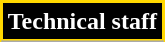<table class="wikitable">
<tr>
<th style="background:#000000; color:white; border:2px solid gold;" scope="col" colspan="2">Technical staff</th>
</tr>
<tr>
</tr>
<tr>
</tr>
</table>
